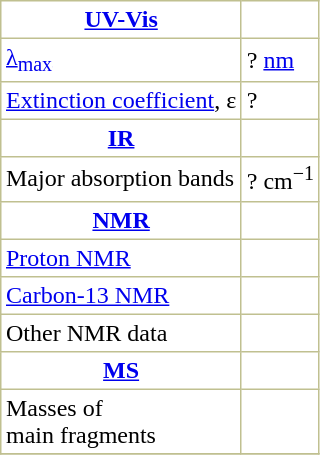<table border="1" cellspacing="0" cellpadding="3" style="margin: 0 0 0 0.5em; background: #FFFFFF; border-collapse: collapse; border-color: #C0C090;">
<tr>
<th><a href='#'>UV-Vis</a></th>
</tr>
<tr>
<td><a href='#'>λ<sub>max</sub></a></td>
<td>? <a href='#'>nm</a></td>
</tr>
<tr>
<td><a href='#'>Extinction coefficient</a>, ε</td>
<td>?</td>
</tr>
<tr>
<th><a href='#'>IR</a></th>
</tr>
<tr>
<td>Major absorption bands</td>
<td>? cm<sup>−1</sup></td>
</tr>
<tr>
<th><a href='#'>NMR</a></th>
</tr>
<tr>
<td><a href='#'>Proton NMR</a> </td>
<td> </td>
</tr>
<tr>
<td><a href='#'>Carbon-13 NMR</a> </td>
<td> </td>
</tr>
<tr>
<td>Other NMR data </td>
<td> </td>
</tr>
<tr>
<th><a href='#'>MS</a></th>
</tr>
<tr>
<td>Masses of <br>main fragments</td>
<td>  </td>
</tr>
<tr>
</tr>
</table>
